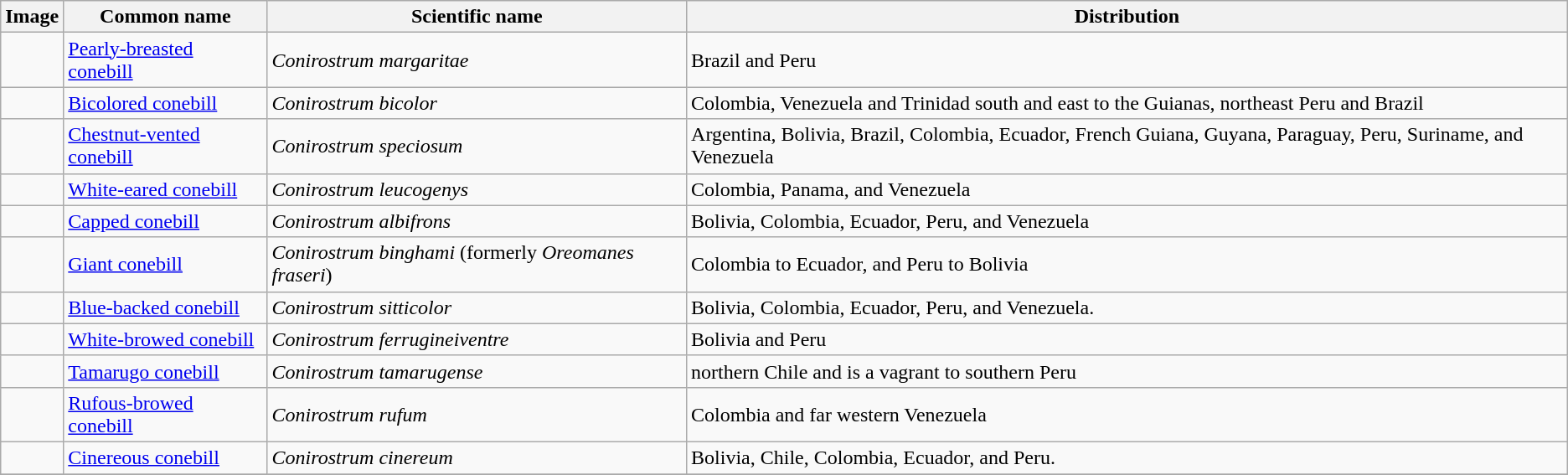<table class="wikitable collapsible">
<tr>
<th>Image</th>
<th>Common name</th>
<th>Scientific name</th>
<th>Distribution</th>
</tr>
<tr>
<td></td>
<td><a href='#'>Pearly-breasted conebill</a></td>
<td><em>Conirostrum margaritae</em></td>
<td>Brazil and Peru</td>
</tr>
<tr>
<td></td>
<td><a href='#'>Bicolored conebill</a></td>
<td><em>Conirostrum bicolor</em></td>
<td>Colombia, Venezuela and Trinidad south and east to the Guianas, northeast Peru and Brazil</td>
</tr>
<tr>
<td></td>
<td><a href='#'>Chestnut-vented conebill</a></td>
<td><em>Conirostrum speciosum</em></td>
<td>Argentina, Bolivia, Brazil, Colombia, Ecuador, French Guiana, Guyana, Paraguay, Peru, Suriname, and Venezuela</td>
</tr>
<tr>
<td></td>
<td><a href='#'>White-eared conebill</a></td>
<td><em>Conirostrum leucogenys</em></td>
<td>Colombia, Panama, and Venezuela</td>
</tr>
<tr>
<td></td>
<td><a href='#'>Capped conebill</a></td>
<td><em>Conirostrum albifrons</em></td>
<td>Bolivia, Colombia, Ecuador, Peru, and Venezuela</td>
</tr>
<tr>
<td></td>
<td><a href='#'>Giant conebill</a></td>
<td><em>Conirostrum binghami</em> (formerly <em>Oreomanes fraseri</em>)</td>
<td>Colombia to Ecuador, and Peru to Bolivia</td>
</tr>
<tr>
<td></td>
<td><a href='#'>Blue-backed conebill</a></td>
<td><em>Conirostrum sitticolor</em></td>
<td>Bolivia, Colombia, Ecuador, Peru, and Venezuela.</td>
</tr>
<tr>
<td></td>
<td><a href='#'>White-browed conebill</a></td>
<td><em>Conirostrum ferrugineiventre</em></td>
<td>Bolivia and Peru</td>
</tr>
<tr>
<td></td>
<td><a href='#'>Tamarugo conebill</a></td>
<td><em>Conirostrum tamarugense</em></td>
<td>northern Chile and is a vagrant to southern Peru</td>
</tr>
<tr>
<td></td>
<td><a href='#'>Rufous-browed conebill</a></td>
<td><em>Conirostrum rufum</em></td>
<td>Colombia and far western Venezuela</td>
</tr>
<tr>
<td></td>
<td><a href='#'>Cinereous conebill</a></td>
<td><em>Conirostrum cinereum</em></td>
<td>Bolivia, Chile, Colombia, Ecuador, and Peru.</td>
</tr>
<tr>
</tr>
</table>
